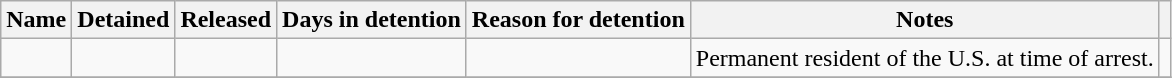<table class="wikitable sortable">
<tr>
<th>Name</th>
<th>Detained</th>
<th>Released</th>
<th>Days in detention</th>
<th>Reason for detention</th>
<th>Notes</th>
<th class="unsortable"></th>
</tr>
<tr>
<td></td>
<td></td>
<td></td>
<td></td>
<td></td>
<td>Permanent resident of the U.S. at time of arrest.</td>
<td align="center"></td>
</tr>
<tr>
</tr>
</table>
